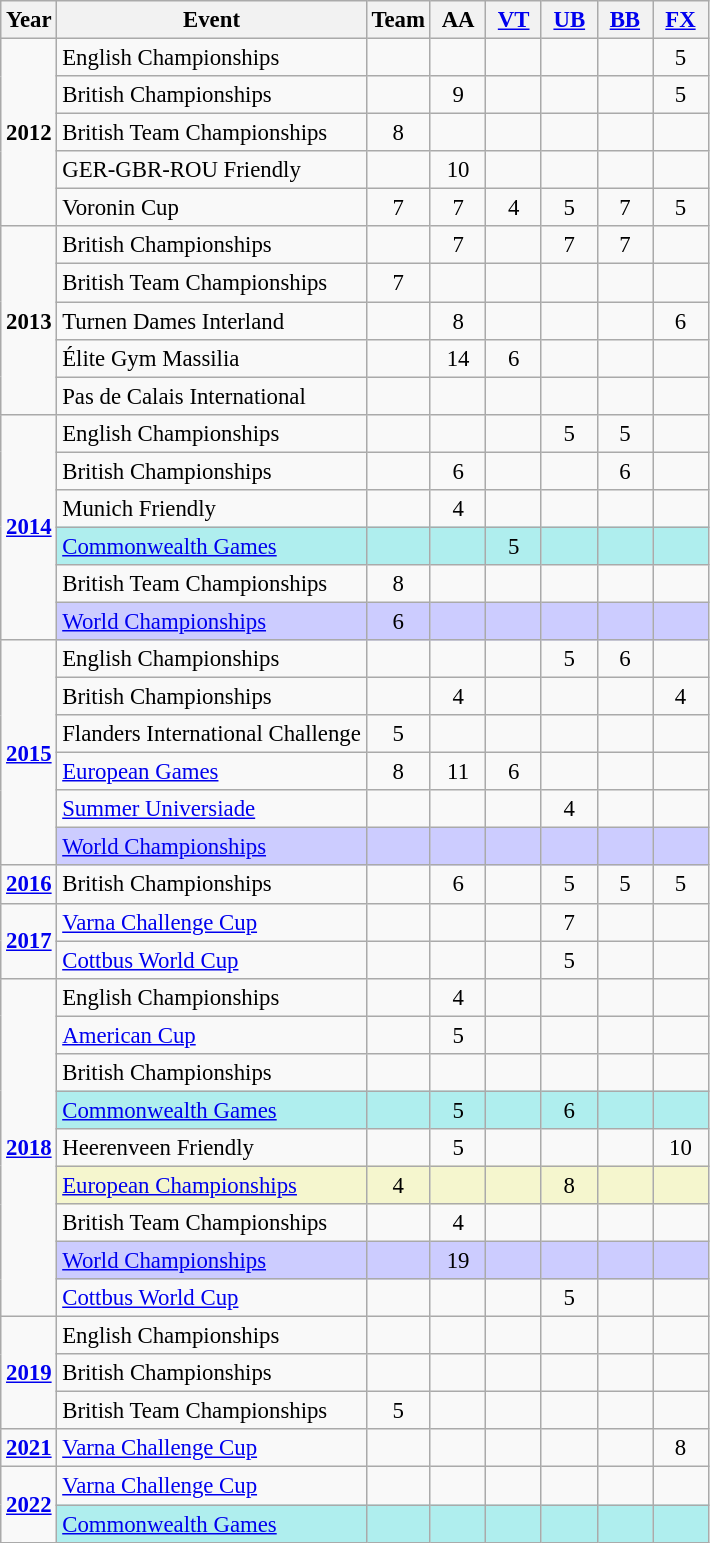<table class="wikitable" style="text-align:center; font-size:95%;">
<tr>
<th align=center>Year</th>
<th align=center>Event</th>
<th style="width:30px;">Team</th>
<th style="width:30px;">AA</th>
<th style="width:30px;"><a href='#'>VT</a></th>
<th style="width:30px;"><a href='#'>UB</a></th>
<th style="width:30px;"><a href='#'>BB</a></th>
<th style="width:30px;"><a href='#'>FX</a></th>
</tr>
<tr>
<td rowspan="5"><strong>2012</strong></td>
<td align=left>English Championships</td>
<td></td>
<td></td>
<td></td>
<td></td>
<td></td>
<td>5</td>
</tr>
<tr>
<td align=left>British Championships</td>
<td></td>
<td>9</td>
<td></td>
<td></td>
<td></td>
<td>5</td>
</tr>
<tr>
<td align=left>British Team Championships</td>
<td>8</td>
<td></td>
<td></td>
<td></td>
<td></td>
<td></td>
</tr>
<tr>
<td align=left>GER-GBR-ROU Friendly</td>
<td></td>
<td>10</td>
<td></td>
<td></td>
<td></td>
<td></td>
</tr>
<tr>
<td align=left>Voronin Cup</td>
<td>7</td>
<td>7</td>
<td>4</td>
<td>5</td>
<td>7</td>
<td>5</td>
</tr>
<tr>
<td rowspan="5"><strong>2013</strong></td>
<td align=left>British Championships</td>
<td></td>
<td>7</td>
<td></td>
<td>7</td>
<td>7</td>
<td></td>
</tr>
<tr>
<td align=left>British Team Championships</td>
<td>7</td>
<td></td>
<td></td>
<td></td>
<td></td>
<td></td>
</tr>
<tr>
<td align=left>Turnen Dames Interland</td>
<td></td>
<td>8</td>
<td></td>
<td></td>
<td></td>
<td>6</td>
</tr>
<tr>
<td align=left>Élite Gym Massilia</td>
<td></td>
<td>14</td>
<td>6</td>
<td></td>
<td></td>
<td></td>
</tr>
<tr>
<td align=left>Pas de Calais International</td>
<td></td>
<td></td>
<td></td>
<td></td>
<td></td>
<td></td>
</tr>
<tr>
<td rowspan="6"><strong><a href='#'>2014</a></strong></td>
<td align=left>English Championships</td>
<td></td>
<td></td>
<td></td>
<td>5</td>
<td>5</td>
<td></td>
</tr>
<tr>
<td align=left>British Championships</td>
<td></td>
<td>6</td>
<td></td>
<td></td>
<td>6</td>
<td></td>
</tr>
<tr>
<td align=left>Munich Friendly</td>
<td></td>
<td>4</td>
<td></td>
<td></td>
<td></td>
<td></td>
</tr>
<tr bgcolor="#afeeee">
<td align=left><a href='#'>Commonwealth Games</a></td>
<td></td>
<td></td>
<td>5</td>
<td></td>
<td></td>
<td></td>
</tr>
<tr>
<td align=left>British Team Championships</td>
<td>8</td>
<td></td>
<td></td>
<td></td>
<td></td>
<td></td>
</tr>
<tr bgcolor=#CCCCFF>
<td align=left><a href='#'>World Championships</a></td>
<td>6</td>
<td></td>
<td></td>
<td></td>
<td></td>
<td></td>
</tr>
<tr>
<td rowspan="6"><strong><a href='#'>2015</a></strong></td>
<td align=left>English Championships</td>
<td></td>
<td></td>
<td></td>
<td>5</td>
<td>6</td>
<td></td>
</tr>
<tr>
<td align=left>British Championships</td>
<td></td>
<td>4</td>
<td></td>
<td></td>
<td></td>
<td>4</td>
</tr>
<tr>
<td align=left>Flanders International Challenge</td>
<td>5</td>
<td></td>
<td></td>
<td></td>
<td></td>
<td></td>
</tr>
<tr>
<td align=left><a href='#'>European Games</a></td>
<td>8</td>
<td>11</td>
<td>6</td>
<td></td>
<td></td>
<td></td>
</tr>
<tr>
<td align=left><a href='#'>Summer Universiade</a></td>
<td></td>
<td></td>
<td></td>
<td>4</td>
<td></td>
<td></td>
</tr>
<tr bgcolor=#CCCCFF>
<td align=left><a href='#'>World Championships</a></td>
<td></td>
<td></td>
<td></td>
<td></td>
<td></td>
<td></td>
</tr>
<tr>
<td rowspan="1"><strong><a href='#'>2016</a></strong></td>
<td align=left>British Championships</td>
<td></td>
<td>6</td>
<td></td>
<td>5</td>
<td>5</td>
<td>5</td>
</tr>
<tr>
<td rowspan="2"><strong><a href='#'>2017</a></strong></td>
<td align=left><a href='#'>Varna Challenge Cup</a></td>
<td></td>
<td></td>
<td></td>
<td>7</td>
<td></td>
<td></td>
</tr>
<tr>
<td align=left><a href='#'>Cottbus World Cup</a></td>
<td></td>
<td></td>
<td></td>
<td>5</td>
<td></td>
<td></td>
</tr>
<tr>
<td rowspan="9"><strong><a href='#'>2018</a></strong></td>
<td align=left>English Championships</td>
<td></td>
<td>4</td>
<td></td>
<td></td>
<td></td>
<td></td>
</tr>
<tr>
<td align=left><a href='#'>American Cup</a></td>
<td></td>
<td>5</td>
<td></td>
<td></td>
<td></td>
<td></td>
</tr>
<tr>
<td align=left>British Championships</td>
<td></td>
<td></td>
<td></td>
<td></td>
<td></td>
<td></td>
</tr>
<tr bgcolor="#afeeee">
<td align=left><a href='#'>Commonwealth Games</a></td>
<td></td>
<td>5</td>
<td></td>
<td>6</td>
<td></td>
<td></td>
</tr>
<tr>
<td align=left>Heerenveen Friendly</td>
<td></td>
<td>5</td>
<td></td>
<td></td>
<td></td>
<td>10</td>
</tr>
<tr bgcolor=#F5F6CE>
<td align=left><a href='#'>European Championships</a></td>
<td>4</td>
<td></td>
<td></td>
<td>8</td>
<td></td>
<td></td>
</tr>
<tr>
<td align=left>British Team Championships</td>
<td></td>
<td>4</td>
<td></td>
<td></td>
<td></td>
<td></td>
</tr>
<tr bgcolor=#CCCCFF>
<td align=left><a href='#'>World Championships</a></td>
<td></td>
<td>19</td>
<td></td>
<td></td>
<td></td>
<td></td>
</tr>
<tr>
<td align=left><a href='#'>Cottbus World Cup</a></td>
<td></td>
<td></td>
<td></td>
<td>5</td>
<td></td>
<td></td>
</tr>
<tr>
<td rowspan="3"><strong><a href='#'>2019</a></strong></td>
<td align=left>English Championships</td>
<td></td>
<td></td>
<td></td>
<td></td>
<td></td>
<td></td>
</tr>
<tr>
<td align=left>British Championships</td>
<td></td>
<td></td>
<td></td>
<td></td>
<td></td>
<td></td>
</tr>
<tr>
<td align=left>British Team Championships</td>
<td>5</td>
<td></td>
<td></td>
<td></td>
<td></td>
<td></td>
</tr>
<tr>
<td rowspan="1"><strong><a href='#'>2021</a></strong></td>
<td align=left><a href='#'>Varna Challenge Cup</a></td>
<td></td>
<td></td>
<td></td>
<td></td>
<td></td>
<td>8</td>
</tr>
<tr>
<td rowspan="2"><strong><a href='#'>2022</a></strong></td>
<td align=left><a href='#'>Varna Challenge Cup</a></td>
<td></td>
<td></td>
<td></td>
<td></td>
<td></td>
<td></td>
</tr>
<tr bgcolor="#afeeee">
<td align=left><a href='#'>Commonwealth Games</a></td>
<td></td>
<td></td>
<td></td>
<td></td>
<td></td>
<td></td>
</tr>
</table>
